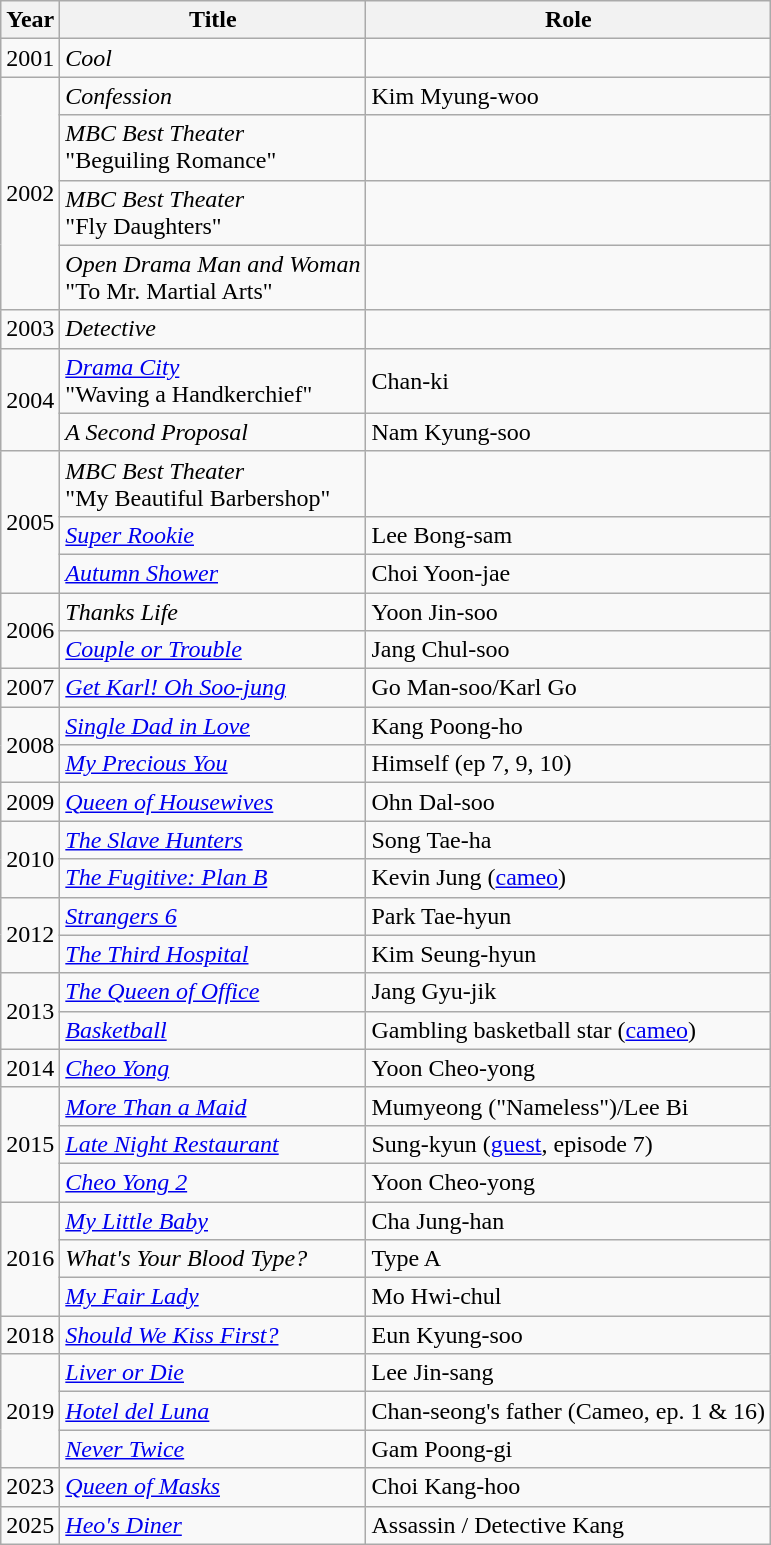<table class="wikitable sortable">
<tr>
<th>Year</th>
<th>Title</th>
<th>Role</th>
</tr>
<tr>
<td>2001</td>
<td><em>Cool</em></td>
<td></td>
</tr>
<tr>
<td rowspan=4>2002</td>
<td><em>Confession</em></td>
<td>Kim Myung-woo</td>
</tr>
<tr>
<td><em>MBC Best Theater</em> <br> "Beguiling Romance"</td>
<td></td>
</tr>
<tr>
<td><em>MBC Best Theater</em> <br> "Fly Daughters"</td>
<td></td>
</tr>
<tr>
<td><em>Open Drama Man and Woman</em> <br> "To Mr. Martial Arts"</td>
<td></td>
</tr>
<tr>
<td>2003</td>
<td><em>Detective</em></td>
<td></td>
</tr>
<tr>
<td rowspan=2>2004</td>
<td><em><a href='#'>Drama City</a></em> <br> "Waving a Handkerchief"</td>
<td>Chan-ki</td>
</tr>
<tr>
<td><em>A Second Proposal</em></td>
<td>Nam Kyung-soo</td>
</tr>
<tr>
<td rowspan=3>2005</td>
<td><em>MBC Best Theater</em> <br> "My Beautiful Barbershop"</td>
<td></td>
</tr>
<tr>
<td><em><a href='#'>Super Rookie</a></em></td>
<td>Lee Bong-sam</td>
</tr>
<tr>
<td><em><a href='#'>Autumn Shower</a></em></td>
<td>Choi Yoon-jae</td>
</tr>
<tr>
<td rowspan=2>2006</td>
<td><em>Thanks Life</em></td>
<td>Yoon Jin-soo</td>
</tr>
<tr>
<td><em><a href='#'>Couple or Trouble</a></em></td>
<td>Jang Chul-soo</td>
</tr>
<tr>
<td>2007</td>
<td><em><a href='#'>Get Karl! Oh Soo-jung</a></em></td>
<td>Go Man-soo/Karl Go</td>
</tr>
<tr>
<td rowspan=2>2008</td>
<td><em><a href='#'>Single Dad in Love</a></em></td>
<td>Kang Poong-ho</td>
</tr>
<tr>
<td><em><a href='#'>My Precious You</a></em></td>
<td>Himself (ep 7, 9, 10)</td>
</tr>
<tr>
<td>2009</td>
<td><em><a href='#'>Queen of Housewives</a></em></td>
<td>Ohn Dal-soo</td>
</tr>
<tr>
<td rowspan=2>2010</td>
<td><em><a href='#'>The Slave Hunters</a></em></td>
<td>Song Tae-ha</td>
</tr>
<tr>
<td><em><a href='#'>The Fugitive: Plan B</a></em></td>
<td>Kevin Jung (<a href='#'>cameo</a>)</td>
</tr>
<tr>
<td rowspan=2>2012</td>
<td><em><a href='#'>Strangers 6</a></em></td>
<td>Park Tae-hyun</td>
</tr>
<tr>
<td><em><a href='#'>The Third Hospital</a></em></td>
<td>Kim Seung-hyun</td>
</tr>
<tr>
<td rowspan=2>2013</td>
<td><em><a href='#'>The Queen of Office</a></em></td>
<td>Jang Gyu-jik</td>
</tr>
<tr>
<td><em><a href='#'>Basketball</a></em></td>
<td>Gambling basketball star (<a href='#'>cameo</a>)</td>
</tr>
<tr>
<td>2014</td>
<td><em><a href='#'>Cheo Yong</a></em></td>
<td>Yoon Cheo-yong</td>
</tr>
<tr>
<td rowspan=3>2015</td>
<td><em><a href='#'>More Than a Maid</a></em></td>
<td>Mumyeong ("Nameless")/Lee Bi</td>
</tr>
<tr>
<td><em><a href='#'>Late Night Restaurant</a></em></td>
<td>Sung-kyun (<a href='#'>guest</a>, episode 7)</td>
</tr>
<tr>
<td><em><a href='#'>Cheo Yong 2</a></em></td>
<td>Yoon Cheo-yong</td>
</tr>
<tr>
<td rowspan=3>2016</td>
<td><em><a href='#'>My Little Baby</a></em></td>
<td>Cha Jung-han</td>
</tr>
<tr>
<td><em>What's Your Blood Type?</em></td>
<td>Type A</td>
</tr>
<tr>
<td><em><a href='#'>My Fair Lady</a></em></td>
<td>Mo Hwi-chul</td>
</tr>
<tr>
<td>2018</td>
<td><em><a href='#'>Should We Kiss First?</a></em></td>
<td>Eun Kyung-soo</td>
</tr>
<tr>
<td rowspan=3>2019</td>
<td><em><a href='#'>Liver or Die</a></em></td>
<td>Lee Jin-sang</td>
</tr>
<tr>
<td><em><a href='#'>Hotel del Luna</a></em></td>
<td>Chan-seong's father (Cameo, ep. 1 & 16)</td>
</tr>
<tr>
<td><em><a href='#'>Never Twice</a></em></td>
<td>Gam Poong-gi</td>
</tr>
<tr>
<td>2023</td>
<td><em><a href='#'>Queen of Masks</a></em></td>
<td>Choi Kang-hoo</td>
</tr>
<tr>
<td>2025</td>
<td><em><a href='#'>Heo's Diner</a></em></td>
<td>Assassin / Detective Kang</td>
</tr>
</table>
